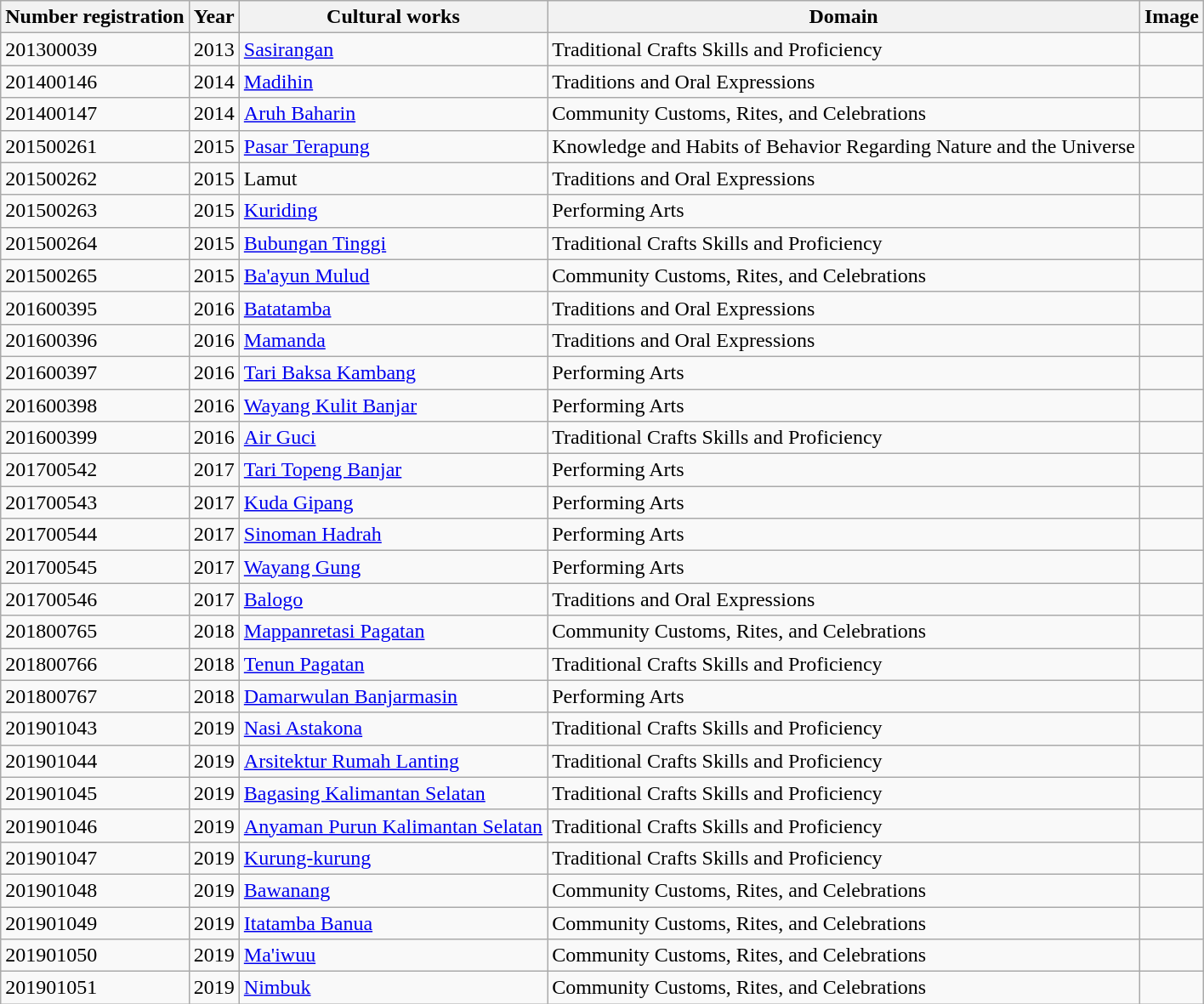<table class = "wikitable sortable">
<tr>
<th>Number registration</th>
<th>Year</th>
<th>Cultural works</th>
<th>Domain</th>
<th>Image</th>
</tr>
<tr>
<td>201300039</td>
<td>2013</td>
<td><a href='#'>Sasirangan</a></td>
<td>Traditional Crafts Skills and Proficiency</td>
<td></td>
</tr>
<tr>
<td>201400146</td>
<td>2014</td>
<td><a href='#'>Madihin</a></td>
<td>Traditions and Oral Expressions</td>
<td></td>
</tr>
<tr>
<td>201400147</td>
<td>2014</td>
<td><a href='#'>Aruh Baharin</a></td>
<td>Community Customs, Rites, and Celebrations</td>
<td></td>
</tr>
<tr>
<td>201500261</td>
<td>2015</td>
<td><a href='#'>Pasar Terapung</a></td>
<td>Knowledge and Habits of Behavior Regarding Nature and the Universe</td>
<td></td>
</tr>
<tr>
<td>201500262</td>
<td>2015</td>
<td>Lamut</td>
<td>Traditions and Oral Expressions</td>
<td></td>
</tr>
<tr>
<td>201500263</td>
<td>2015</td>
<td><a href='#'>Kuriding</a></td>
<td>Performing Arts</td>
<td></td>
</tr>
<tr>
<td>201500264</td>
<td>2015</td>
<td><a href='#'>Bubungan Tinggi</a></td>
<td>Traditional Crafts Skills and Proficiency</td>
<td></td>
</tr>
<tr>
<td>201500265</td>
<td>2015</td>
<td><a href='#'>Ba'ayun Mulud</a></td>
<td>Community Customs, Rites, and Celebrations</td>
<td></td>
</tr>
<tr>
<td>201600395</td>
<td>2016</td>
<td><a href='#'>Batatamba</a></td>
<td>Traditions and Oral Expressions</td>
</tr>
<tr>
<td>201600396</td>
<td>2016</td>
<td><a href='#'>Mamanda</a></td>
<td>Traditions and Oral Expressions</td>
<td></td>
</tr>
<tr>
<td>201600397</td>
<td>2016</td>
<td><a href='#'>Tari Baksa Kambang</a></td>
<td>Performing Arts</td>
<td></td>
</tr>
<tr>
<td>201600398</td>
<td>2016</td>
<td><a href='#'>Wayang Kulit Banjar</a></td>
<td>Performing Arts</td>
<td></td>
</tr>
<tr>
<td>201600399</td>
<td>2016</td>
<td><a href='#'>Air Guci</a></td>
<td>Traditional Crafts Skills and Proficiency</td>
</tr>
<tr>
<td>201700542</td>
<td>2017</td>
<td><a href='#'>Tari Topeng Banjar</a></td>
<td>Performing Arts</td>
<td></td>
</tr>
<tr>
<td>201700543</td>
<td>2017</td>
<td><a href='#'>Kuda Gipang</a></td>
<td>Performing Arts</td>
<td></td>
</tr>
<tr>
<td>201700544</td>
<td>2017</td>
<td><a href='#'>Sinoman Hadrah</a></td>
<td>Performing Arts</td>
<td></td>
</tr>
<tr>
<td>201700545</td>
<td>2017</td>
<td><a href='#'>Wayang Gung</a></td>
<td>Performing Arts</td>
<td></td>
</tr>
<tr>
<td>201700546</td>
<td>2017</td>
<td><a href='#'>Balogo</a></td>
<td>Traditions and Oral Expressions</td>
<td></td>
</tr>
<tr>
<td>201800765</td>
<td>2018</td>
<td><a href='#'>Mappanretasi Pagatan</a></td>
<td>Community Customs, Rites, and Celebrations</td>
<td></td>
</tr>
<tr>
<td>201800766</td>
<td>2018</td>
<td><a href='#'>Tenun Pagatan</a></td>
<td>Traditional Crafts Skills and Proficiency</td>
<td></td>
</tr>
<tr>
<td>201800767</td>
<td>2018</td>
<td><a href='#'>Damarwulan Banjarmasin</a></td>
<td>Performing Arts</td>
<td></td>
</tr>
<tr>
<td>201901043</td>
<td>2019</td>
<td><a href='#'>Nasi Astakona</a></td>
<td>Traditional Crafts Skills and Proficiency</td>
</tr>
<tr>
<td>201901044</td>
<td>2019</td>
<td><a href='#'>Arsitektur Rumah Lanting</a></td>
<td>Traditional Crafts Skills and Proficiency</td>
<td></td>
</tr>
<tr>
<td>201901045</td>
<td>2019</td>
<td><a href='#'>Bagasing Kalimantan Selatan</a></td>
<td>Traditional Crafts Skills and Proficiency</td>
<td></td>
</tr>
<tr>
<td>201901046</td>
<td>2019</td>
<td><a href='#'>Anyaman Purun Kalimantan Selatan</a></td>
<td>Traditional Crafts Skills and Proficiency</td>
</tr>
<tr>
<td>201901047</td>
<td>2019</td>
<td><a href='#'>Kurung-kurung</a></td>
<td>Traditional Crafts Skills and Proficiency</td>
<td></td>
</tr>
<tr>
<td>201901048</td>
<td>2019</td>
<td><a href='#'>Bawanang</a></td>
<td>Community Customs, Rites, and Celebrations</td>
<td></td>
</tr>
<tr>
<td>201901049</td>
<td>2019</td>
<td><a href='#'>Itatamba Banua</a></td>
<td>Community Customs, Rites, and Celebrations</td>
<td></td>
</tr>
<tr>
<td>201901050</td>
<td>2019</td>
<td><a href='#'>Ma'iwuu</a></td>
<td>Community Customs, Rites, and Celebrations</td>
<td></td>
</tr>
<tr>
<td>201901051</td>
<td>2019</td>
<td><a href='#'>Nimbuk</a></td>
<td>Community Customs, Rites, and Celebrations</td>
<td></td>
</tr>
</table>
